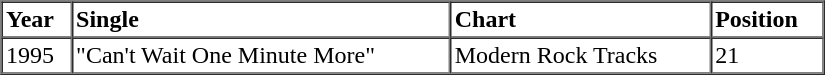<table border=1 cellspacing=0 cellpadding=2 width="550px">
<tr>
<th align="left">Year</th>
<th align="left">Single</th>
<th align="left">Chart</th>
<th align="left">Position</th>
</tr>
<tr>
<td align="left">1995</td>
<td align="left">"Can't Wait One Minute More"</td>
<td align="left">Modern Rock Tracks</td>
<td align="left">21</td>
</tr>
<tr>
</tr>
</table>
